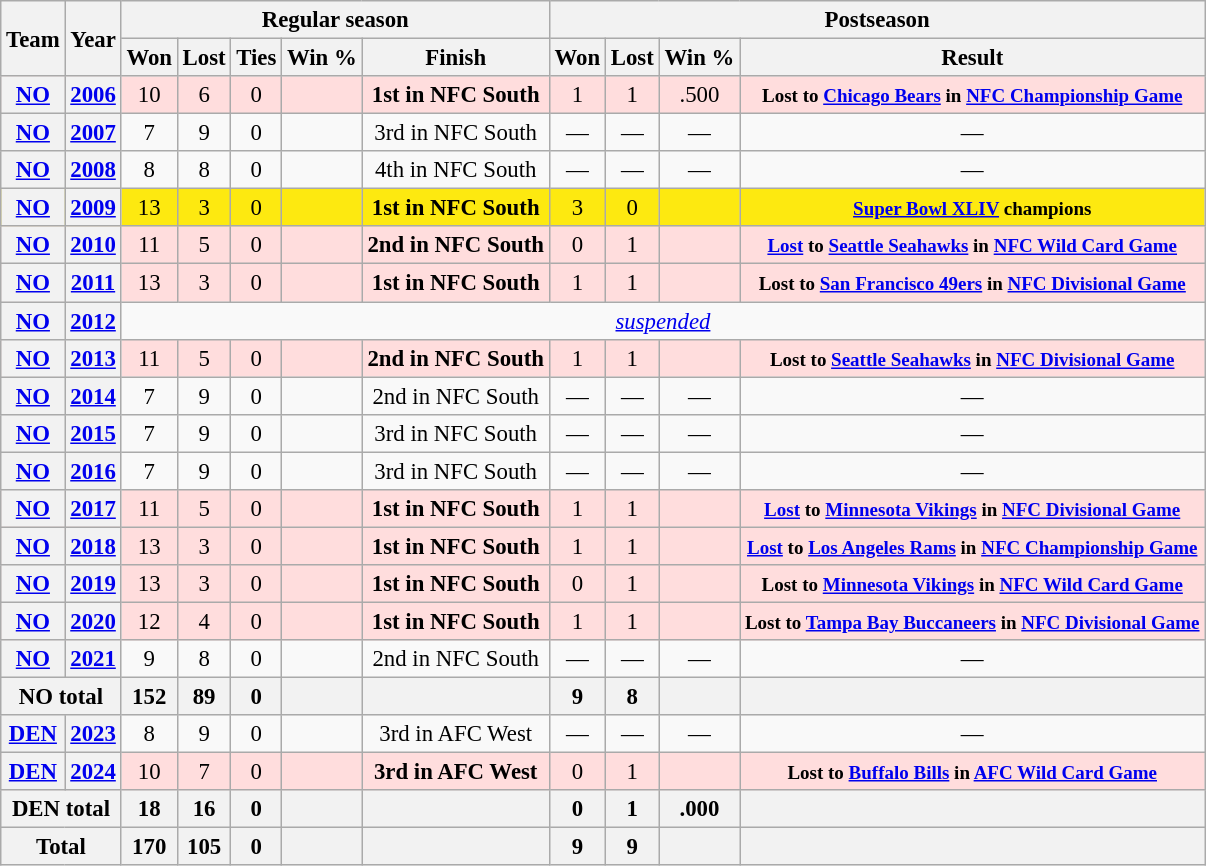<table class="wikitable" style="font-size: 95%; text-align:center;">
<tr>
<th rowspan="2">Team</th>
<th rowspan="2">Year</th>
<th colspan="5">Regular season</th>
<th colspan="4">Postseason</th>
</tr>
<tr>
<th>Won</th>
<th>Lost</th>
<th>Ties</th>
<th>Win %</th>
<th>Finish</th>
<th>Won</th>
<th>Lost</th>
<th>Win %</th>
<th>Result</th>
</tr>
<tr style="background:#fdd;">
<th><a href='#'>NO</a></th>
<th><a href='#'>2006</a></th>
<td>10</td>
<td>6</td>
<td>0</td>
<td></td>
<td><strong>1st in NFC South</strong></td>
<td>1</td>
<td>1</td>
<td>.500</td>
<td><small><strong>Lost to <a href='#'>Chicago Bears</a> in <a href='#'>NFC Championship Game</a></strong></small></td>
</tr>
<tr>
<th><a href='#'>NO</a></th>
<th><a href='#'>2007</a></th>
<td>7</td>
<td>9</td>
<td>0</td>
<td></td>
<td>3rd in NFC South</td>
<td>—</td>
<td>—</td>
<td>—</td>
<td>—</td>
</tr>
<tr>
<th><a href='#'>NO</a></th>
<th><a href='#'>2008</a></th>
<td>8</td>
<td>8</td>
<td>0</td>
<td></td>
<td>4th in NFC South</td>
<td>—</td>
<td>—</td>
<td>—</td>
<td>—</td>
</tr>
<tr style="background:#FDE910">
<th><a href='#'>NO</a></th>
<th><a href='#'>2009</a></th>
<td>13</td>
<td>3</td>
<td>0</td>
<td></td>
<td><strong>1st in NFC South</strong></td>
<td>3</td>
<td>0</td>
<td></td>
<td><strong><small><a href='#'>Super Bowl XLIV</a> champions</small></strong></td>
</tr>
<tr style="background:#fdd;">
<th><a href='#'>NO</a></th>
<th><a href='#'>2010</a></th>
<td>11</td>
<td>5</td>
<td>0</td>
<td></td>
<td><strong>2nd in NFC South</strong></td>
<td>0</td>
<td>1</td>
<td></td>
<td><small><strong><a href='#'>Lost</a> to <a href='#'>Seattle Seahawks</a> in <a href='#'>NFC Wild Card Game</a></strong></small></td>
</tr>
<tr style="background:#fdd;">
<th><a href='#'>NO</a></th>
<th><a href='#'>2011</a></th>
<td>13</td>
<td>3</td>
<td>0</td>
<td></td>
<td><strong>1st in NFC South</strong></td>
<td>1</td>
<td>1</td>
<td></td>
<td><small><strong>Lost to <a href='#'>San Francisco 49ers</a> in <a href='#'>NFC Divisional Game</a></strong></small></td>
</tr>
<tr>
<th><a href='#'>NO</a></th>
<th><a href='#'>2012</a></th>
<td colspan="9"><em><a href='#'>suspended</a></em></td>
</tr>
<tr style="background:#fdd;">
<th><a href='#'>NO</a></th>
<th><a href='#'>2013</a></th>
<td>11</td>
<td>5</td>
<td>0</td>
<td></td>
<td><strong>2nd in NFC South</strong></td>
<td>1</td>
<td>1</td>
<td></td>
<td><small><strong>Lost to <a href='#'>Seattle Seahawks</a> in <a href='#'>NFC Divisional Game</a></strong></small></td>
</tr>
<tr>
<th><a href='#'>NO</a></th>
<th><a href='#'>2014</a></th>
<td>7</td>
<td>9</td>
<td>0</td>
<td></td>
<td>2nd in NFC South</td>
<td>—</td>
<td>—</td>
<td>—</td>
<td>—</td>
</tr>
<tr>
<th><a href='#'>NO</a></th>
<th><a href='#'>2015</a></th>
<td>7</td>
<td>9</td>
<td>0</td>
<td></td>
<td>3rd in NFC South</td>
<td>—</td>
<td>—</td>
<td>—</td>
<td>—</td>
</tr>
<tr>
<th><a href='#'>NO</a></th>
<th><a href='#'>2016</a></th>
<td>7</td>
<td>9</td>
<td>0</td>
<td></td>
<td>3rd in NFC South</td>
<td>—</td>
<td>—</td>
<td>—</td>
<td>—</td>
</tr>
<tr style="background:#fdd;">
<th><a href='#'>NO</a></th>
<th><a href='#'>2017</a></th>
<td>11</td>
<td>5</td>
<td>0</td>
<td></td>
<td><strong>1st in NFC South</strong></td>
<td>1</td>
<td>1</td>
<td></td>
<td><small><strong><a href='#'>Lost</a> to <a href='#'>Minnesota Vikings</a> in <a href='#'>NFC Divisional Game</a></strong></small></td>
</tr>
<tr style="background:#fdd;">
<th><a href='#'>NO</a></th>
<th><a href='#'>2018</a></th>
<td>13</td>
<td>3</td>
<td>0</td>
<td></td>
<td><strong>1st in NFC South</strong></td>
<td>1</td>
<td>1</td>
<td></td>
<td><small><strong><a href='#'>Lost</a> to <a href='#'>Los Angeles Rams</a> in <a href='#'>NFC Championship Game</a></strong></small></td>
</tr>
<tr style="background:#fdd;">
<th><a href='#'>NO</a></th>
<th><a href='#'>2019</a></th>
<td>13</td>
<td>3</td>
<td>0</td>
<td></td>
<td><strong>1st in NFC South</strong></td>
<td>0</td>
<td>1</td>
<td></td>
<td><small><strong>Lost to <a href='#'>Minnesota Vikings</a> in <a href='#'>NFC Wild Card Game</a></strong></small></td>
</tr>
<tr style="background:#fdd;">
<th><a href='#'>NO</a></th>
<th><a href='#'>2020</a></th>
<td>12</td>
<td>4</td>
<td>0</td>
<td></td>
<td><strong>1st in NFC South</strong></td>
<td>1</td>
<td>1</td>
<td></td>
<td><small><strong>Lost to <a href='#'>Tampa Bay Buccaneers</a> in <a href='#'>NFC Divisional Game</a></strong></small></td>
</tr>
<tr>
<th><a href='#'>NO</a></th>
<th><a href='#'>2021</a></th>
<td>9</td>
<td>8</td>
<td>0</td>
<td></td>
<td>2nd in NFC South</td>
<td>—</td>
<td>—</td>
<td>—</td>
<td>—</td>
</tr>
<tr>
<th colspan="2">NO total</th>
<th>152</th>
<th>89</th>
<th>0</th>
<th></th>
<th></th>
<th>9</th>
<th>8</th>
<th></th>
<th></th>
</tr>
<tr>
<th><a href='#'>DEN</a></th>
<th><a href='#'>2023</a></th>
<td>8</td>
<td>9</td>
<td>0</td>
<td></td>
<td>3rd in AFC West</td>
<td>—</td>
<td>—</td>
<td>—</td>
<td>—</td>
</tr>
<tr style="background:#fdd;">
<th><a href='#'>DEN</a></th>
<th><a href='#'>2024</a></th>
<td>10</td>
<td>7</td>
<td>0</td>
<td></td>
<td><strong>3rd in AFC West</strong></td>
<td>0</td>
<td>1</td>
<td></td>
<td><small><strong>Lost to <a href='#'>Buffalo Bills</a> in <a href='#'>AFC Wild Card Game</a></strong></small></td>
</tr>
<tr 0>
<th colspan="2">DEN total</th>
<th>18</th>
<th>16</th>
<th>0</th>
<th></th>
<th></th>
<th>0</th>
<th>1</th>
<th>.000</th>
<th></th>
</tr>
<tr>
<th colspan="2">Total</th>
<th>170</th>
<th>105</th>
<th>0</th>
<th></th>
<th></th>
<th>9</th>
<th>9</th>
<th></th>
<th></th>
</tr>
</table>
